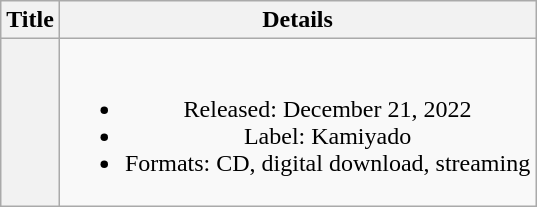<table class="wikitable plainrowheaders" style="text-align:center;">
<tr>
<th scope="col">Title</th>
<th scope="col">Details</th>
</tr>
<tr>
<th scope="row"></th>
<td><br><ul><li>Released: December 21, 2022</li><li>Label: Kamiyado</li><li>Formats: CD, digital download, streaming</li></ul></td>
</tr>
</table>
